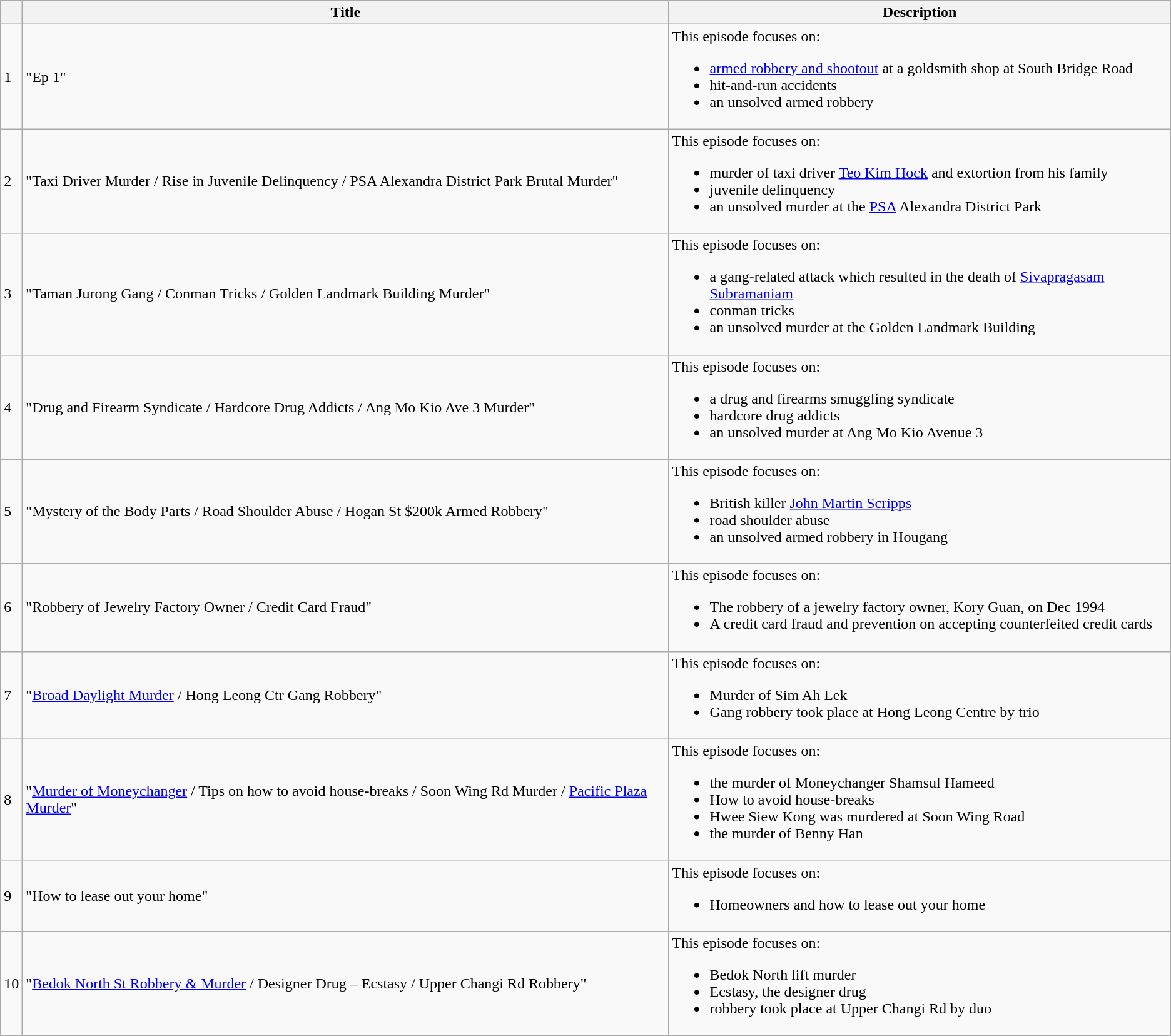<table class="wikitable">
<tr>
<th></th>
<th>Title</th>
<th>Description</th>
</tr>
<tr>
<td>1</td>
<td>"Ep 1"</td>
<td>This episode focuses on:<br><ul><li><a href='#'>armed robbery and shootout</a> at a goldsmith shop at South Bridge Road</li><li>hit-and-run accidents</li><li>an unsolved armed robbery</li></ul></td>
</tr>
<tr>
<td>2</td>
<td>"Taxi Driver Murder / Rise in Juvenile Delinquency / PSA Alexandra District Park Brutal Murder"</td>
<td>This episode focuses on:<br><ul><li>murder of taxi driver <a href='#'>Teo Kim Hock</a> and extortion from his family</li><li>juvenile delinquency</li><li>an unsolved murder at the <a href='#'>PSA</a> Alexandra District Park</li></ul></td>
</tr>
<tr>
<td>3</td>
<td>"Taman Jurong Gang / Conman Tricks / Golden Landmark Building Murder"</td>
<td>This episode focuses on:<br><ul><li>a gang-related attack which resulted in the death of  <a href='#'>Sivapragasam Subramaniam</a></li><li>conman tricks</li><li>an unsolved murder at the Golden Landmark Building</li></ul></td>
</tr>
<tr>
<td>4</td>
<td>"Drug and Firearm Syndicate / Hardcore Drug Addicts / Ang Mo Kio Ave 3 Murder"</td>
<td>This episode focuses on:<br><ul><li>a drug and firearms smuggling syndicate</li><li>hardcore drug addicts</li><li>an unsolved murder at Ang Mo Kio Avenue 3</li></ul></td>
</tr>
<tr>
<td>5</td>
<td>"Mystery of the Body Parts / Road Shoulder Abuse / Hogan St $200k Armed Robbery"</td>
<td>This episode focuses on:<br><ul><li>British killer <a href='#'>John Martin Scripps</a></li><li>road shoulder abuse</li><li>an unsolved armed robbery in Hougang</li></ul></td>
</tr>
<tr>
<td>6</td>
<td>"Robbery of Jewelry Factory Owner / Credit Card Fraud"</td>
<td>This episode focuses on:<br><ul><li>The robbery of a jewelry factory owner, Kory Guan, on Dec 1994</li><li>A credit card fraud and prevention on accepting counterfeited credit cards</li></ul></td>
</tr>
<tr>
<td>7</td>
<td>"<a href='#'>Broad Daylight Murder</a> / Hong Leong Ctr Gang Robbery"</td>
<td>This episode focuses on:<br><ul><li>Murder of Sim Ah Lek</li><li>Gang robbery took place at Hong Leong Centre by trio</li></ul></td>
</tr>
<tr>
<td>8</td>
<td>"<a href='#'>Murder of Moneychanger</a> / Tips on how to avoid house-breaks / Soon Wing Rd Murder / <a href='#'>Pacific Plaza Murder</a>"</td>
<td>This episode focuses on:<br><ul><li>the murder of Moneychanger Shamsul Hameed</li><li>How to avoid house-breaks</li><li>Hwee Siew Kong was murdered at Soon Wing Road</li><li>the murder of Benny Han</li></ul></td>
</tr>
<tr>
<td>9</td>
<td>"How to lease out your home"</td>
<td>This episode focuses on:<br><ul><li>Homeowners and how to lease out your home</li></ul></td>
</tr>
<tr>
<td>10</td>
<td>"<a href='#'>Bedok North St Robbery & Murder</a> / Designer Drug – Ecstasy / Upper Changi Rd Robbery"</td>
<td>This episode focuses on:<br><ul><li>Bedok North lift murder</li><li>Ecstasy, the designer drug</li><li>robbery took place at Upper Changi Rd by duo</li></ul></td>
</tr>
</table>
